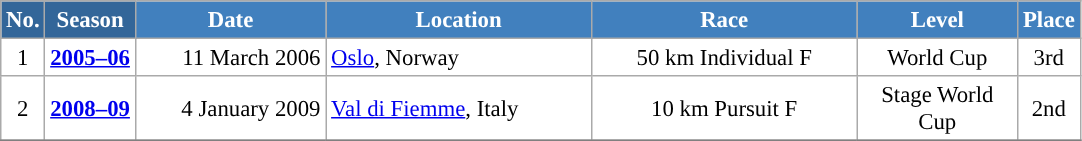<table class="wikitable sortable" style="font-size:95%; text-align:center; border:grey solid 1px; border-collapse:collapse; background:#ffffff;">
<tr style="background:#efefef;">
<th style="background-color:#369; color:white;">No.</th>
<th style="background-color:#369; color:white;">Season</th>
<th style="background-color:#4180be; color:white; width:120px;">Date</th>
<th style="background-color:#4180be; color:white; width:170px;">Location</th>
<th style="background-color:#4180be; color:white; width:170px;">Race</th>
<th style="background-color:#4180be; color:white; width:100px;">Level</th>
<th style="background-color:#4180be; color:white;">Place</th>
</tr>
<tr>
<td align=center>1</td>
<td rowspan=1 align=center><strong><a href='#'>2005–06</a></strong></td>
<td align=right>11 March 2006</td>
<td align=left> <a href='#'>Oslo</a>, Norway</td>
<td>50 km Individual F</td>
<td>World Cup</td>
<td>3rd</td>
</tr>
<tr>
<td align=center>2</td>
<td rowspan=1 align=center><strong><a href='#'>2008–09</a></strong></td>
<td align=right>4 January 2009</td>
<td align=left> <a href='#'>Val di Fiemme</a>, Italy</td>
<td>10 km Pursuit F</td>
<td>Stage World Cup</td>
<td>2nd</td>
</tr>
<tr>
</tr>
</table>
